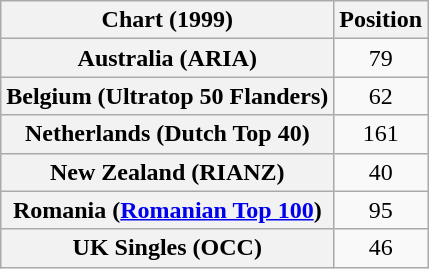<table class="wikitable sortable plainrowheaders" style="text-align:center">
<tr>
<th>Chart (1999)</th>
<th>Position</th>
</tr>
<tr>
<th scope="row">Australia (ARIA)</th>
<td>79</td>
</tr>
<tr>
<th scope="row">Belgium (Ultratop 50 Flanders)</th>
<td>62</td>
</tr>
<tr>
<th scope="row">Netherlands (Dutch Top 40)</th>
<td>161</td>
</tr>
<tr>
<th scope="row">New Zealand (RIANZ)</th>
<td>40</td>
</tr>
<tr>
<th scope="row">Romania (<a href='#'>Romanian Top 100</a>)</th>
<td>95</td>
</tr>
<tr>
<th scope="row">UK Singles (OCC)</th>
<td>46</td>
</tr>
</table>
